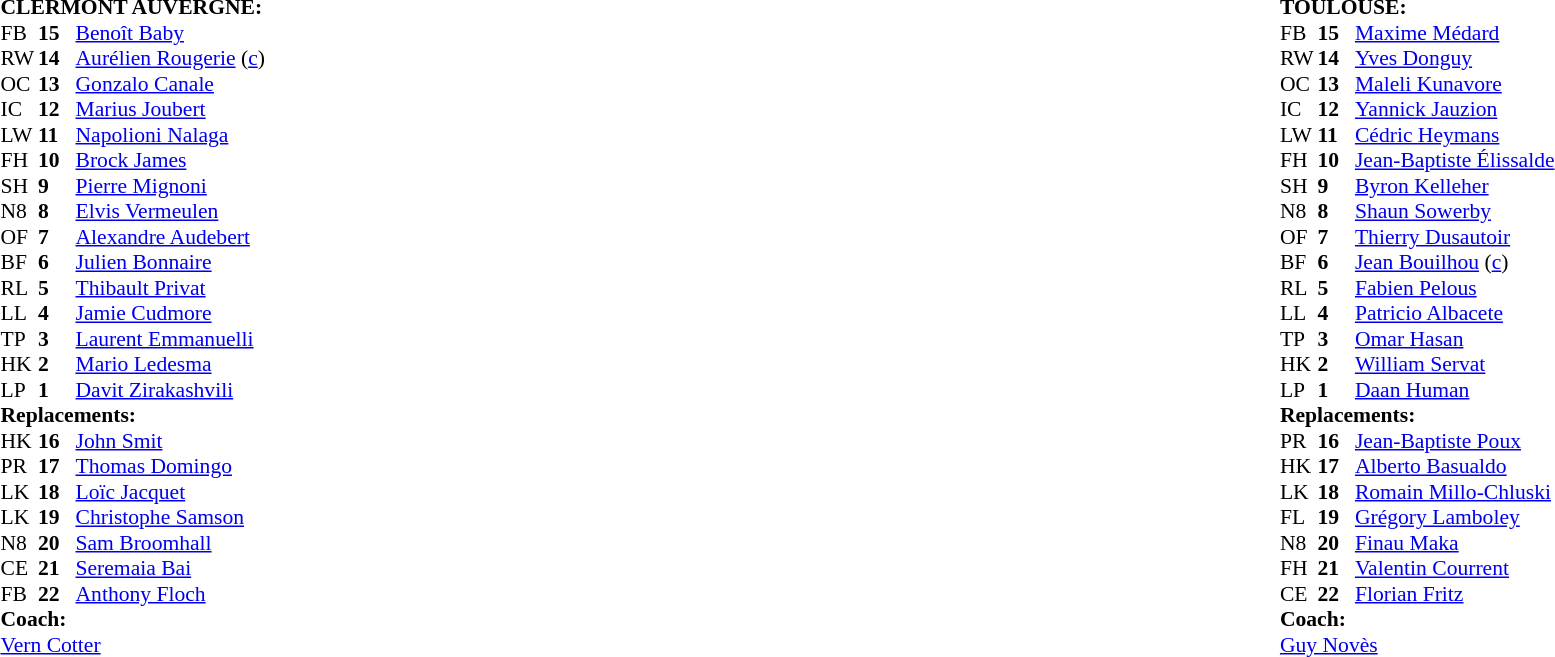<table width="100%">
<tr>
<td valign="top" width="50%"><br><table style="font-size: 90%" cellspacing="0" cellpadding="0">
<tr>
<td colspan="4"><strong>CLERMONT AUVERGNE:</strong></td>
</tr>
<tr>
<th width="25"></th>
<th width="25"></th>
</tr>
<tr>
<td>FB</td>
<td><strong>15</strong></td>
<td> <a href='#'>Benoît Baby</a></td>
<td></td>
<td></td>
</tr>
<tr>
<td>RW</td>
<td><strong>14</strong></td>
<td> <a href='#'>Aurélien Rougerie</a> (<a href='#'>c</a>)</td>
</tr>
<tr>
<td>OC</td>
<td><strong>13</strong></td>
<td> <a href='#'>Gonzalo Canale</a></td>
<td></td>
<td></td>
</tr>
<tr>
<td>IC</td>
<td><strong>12</strong></td>
<td> <a href='#'>Marius Joubert</a></td>
</tr>
<tr>
<td>LW</td>
<td><strong>11</strong></td>
<td> <a href='#'>Napolioni Nalaga</a></td>
</tr>
<tr>
<td>FH</td>
<td><strong>10</strong></td>
<td> <a href='#'>Brock James</a></td>
</tr>
<tr>
<td>SH</td>
<td><strong>9</strong></td>
<td> <a href='#'>Pierre Mignoni</a></td>
</tr>
<tr>
<td>N8</td>
<td><strong>8</strong></td>
<td> <a href='#'>Elvis Vermeulen</a></td>
<td></td>
<td></td>
</tr>
<tr>
<td>OF</td>
<td><strong>7</strong></td>
<td> <a href='#'>Alexandre Audebert</a></td>
</tr>
<tr>
<td>BF</td>
<td><strong>6</strong></td>
<td> <a href='#'>Julien Bonnaire</a></td>
</tr>
<tr>
<td>RL</td>
<td><strong>5</strong></td>
<td> <a href='#'>Thibault Privat</a></td>
<td></td>
<td></td>
</tr>
<tr>
<td>LL</td>
<td><strong>4</strong></td>
<td> <a href='#'>Jamie Cudmore</a></td>
<td></td>
<td></td>
</tr>
<tr>
<td>TP</td>
<td><strong>3</strong></td>
<td> <a href='#'>Laurent Emmanuelli</a></td>
<td></td>
<td></td>
</tr>
<tr>
<td>HK</td>
<td><strong>2</strong></td>
<td> <a href='#'>Mario Ledesma</a></td>
<td></td>
<td></td>
</tr>
<tr>
<td>LP</td>
<td><strong>1</strong></td>
<td> <a href='#'>Davit Zirakashvili</a></td>
</tr>
<tr>
<td colspan=3><strong>Replacements:</strong></td>
</tr>
<tr>
<td>HK</td>
<td><strong>16</strong></td>
<td> <a href='#'>John Smit</a></td>
<td></td>
<td></td>
</tr>
<tr>
<td>PR</td>
<td><strong>17</strong></td>
<td> <a href='#'>Thomas Domingo</a></td>
<td></td>
<td></td>
</tr>
<tr>
<td>LK</td>
<td><strong>18</strong></td>
<td> <a href='#'>Loïc Jacquet</a></td>
<td></td>
<td></td>
</tr>
<tr>
<td>LK</td>
<td><strong>19</strong></td>
<td> <a href='#'>Christophe Samson</a></td>
<td></td>
<td></td>
</tr>
<tr>
<td>N8</td>
<td><strong>20</strong></td>
<td> <a href='#'>Sam Broomhall</a></td>
<td></td>
<td></td>
</tr>
<tr>
<td>CE</td>
<td><strong>21</strong></td>
<td> <a href='#'>Seremaia Bai</a></td>
<td></td>
<td></td>
</tr>
<tr>
<td>FB</td>
<td><strong>22</strong></td>
<td> <a href='#'>Anthony Floch</a></td>
<td></td>
<td></td>
</tr>
<tr>
<td colspan=3><strong>Coach:</strong></td>
</tr>
<tr>
<td colspan="4"> <a href='#'>Vern Cotter</a></td>
</tr>
</table>
</td>
<td valign="top" width="50%"><br><table style="font-size: 90%" cellspacing="0" cellpadding="0"  align="center">
<tr>
<td colspan="4"><strong>TOULOUSE:</strong></td>
</tr>
<tr>
<th width="25"></th>
<th width="25"></th>
</tr>
<tr>
<td>FB</td>
<td><strong>15</strong></td>
<td> <a href='#'>Maxime Médard</a></td>
</tr>
<tr>
<td>RW</td>
<td><strong>14</strong></td>
<td> <a href='#'>Yves Donguy</a></td>
</tr>
<tr>
<td>OC</td>
<td><strong>13</strong></td>
<td> <a href='#'>Maleli Kunavore</a></td>
<td></td>
<td></td>
</tr>
<tr>
<td>IC</td>
<td><strong>12</strong></td>
<td> <a href='#'>Yannick Jauzion</a></td>
</tr>
<tr>
<td>LW</td>
<td><strong>11</strong></td>
<td> <a href='#'>Cédric Heymans</a></td>
</tr>
<tr>
<td>FH</td>
<td><strong>10</strong></td>
<td> <a href='#'>Jean-Baptiste Élissalde</a></td>
<td></td>
<td></td>
</tr>
<tr>
<td>SH</td>
<td><strong>9</strong></td>
<td> <a href='#'>Byron Kelleher</a></td>
</tr>
<tr>
<td>N8</td>
<td><strong>8</strong></td>
<td> <a href='#'>Shaun Sowerby</a></td>
<td></td>
<td></td>
</tr>
<tr>
<td>OF</td>
<td><strong>7</strong></td>
<td> <a href='#'>Thierry Dusautoir</a></td>
<td></td>
<td></td>
</tr>
<tr>
<td>BF</td>
<td><strong>6</strong></td>
<td> <a href='#'>Jean Bouilhou</a> (<a href='#'>c</a>)</td>
</tr>
<tr>
<td>RL</td>
<td><strong>5</strong></td>
<td> <a href='#'>Fabien Pelous</a></td>
<td></td>
<td></td>
</tr>
<tr>
<td>LL</td>
<td><strong>4</strong></td>
<td> <a href='#'>Patricio Albacete</a></td>
</tr>
<tr>
<td>TP</td>
<td><strong>3</strong></td>
<td> <a href='#'>Omar Hasan</a></td>
</tr>
<tr>
<td>HK</td>
<td><strong>2</strong></td>
<td> <a href='#'>William Servat</a></td>
<td></td>
<td></td>
</tr>
<tr>
<td>LP</td>
<td><strong>1</strong></td>
<td> <a href='#'>Daan Human</a></td>
<td></td>
<td></td>
</tr>
<tr>
<td colspan=3><strong>Replacements:</strong></td>
</tr>
<tr>
<td>PR</td>
<td><strong>16</strong></td>
<td> <a href='#'>Jean-Baptiste Poux</a></td>
<td></td>
<td></td>
</tr>
<tr>
<td>HK</td>
<td><strong>17</strong></td>
<td> <a href='#'>Alberto Basualdo</a></td>
<td></td>
<td></td>
</tr>
<tr>
<td>LK</td>
<td><strong>18</strong></td>
<td> <a href='#'>Romain Millo-Chluski</a></td>
<td></td>
<td></td>
</tr>
<tr>
<td>FL</td>
<td><strong>19</strong></td>
<td> <a href='#'>Grégory Lamboley</a></td>
<td></td>
<td></td>
</tr>
<tr>
<td>N8</td>
<td><strong>20</strong></td>
<td> <a href='#'>Finau Maka</a></td>
<td></td>
<td></td>
</tr>
<tr>
<td>FH</td>
<td><strong>21</strong></td>
<td> <a href='#'>Valentin Courrent</a></td>
<td></td>
<td></td>
</tr>
<tr>
<td>CE</td>
<td><strong>22</strong></td>
<td> <a href='#'>Florian Fritz</a></td>
<td></td>
<td></td>
</tr>
<tr>
<td colspan=3><strong>Coach:</strong></td>
</tr>
<tr>
<td colspan="4"> <a href='#'>Guy Novès</a></td>
</tr>
</table>
</td>
</tr>
</table>
